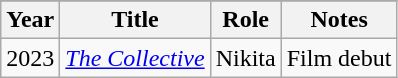<table class="wikitable">
<tr style="text-align:center;">
</tr>
<tr>
<th>Year</th>
<th>Title</th>
<th>Role</th>
<th class="unsortable">Notes</th>
</tr>
<tr>
<td>2023</td>
<td><em><a href='#'>The Collective</a></em></td>
<td>Nikita</td>
<td>Film debut</td>
</tr>
</table>
